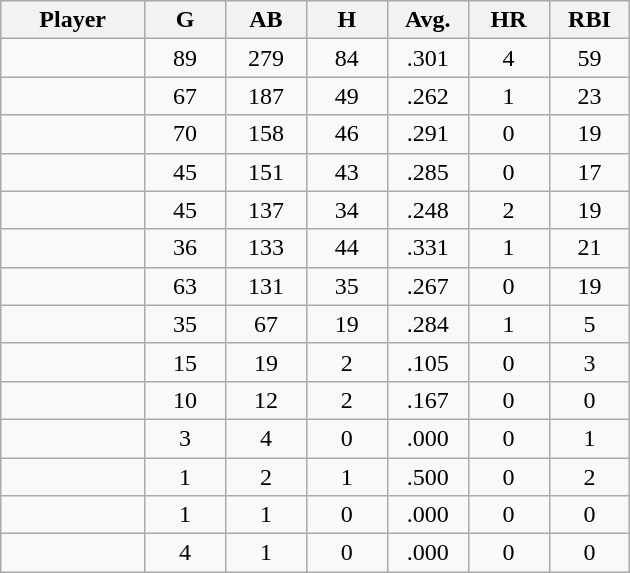<table class="wikitable sortable">
<tr>
<th bgcolor="#DDDDFF" width="16%">Player</th>
<th bgcolor="#DDDDFF" width="9%">G</th>
<th bgcolor="#DDDDFF" width="9%">AB</th>
<th bgcolor="#DDDDFF" width="9%">H</th>
<th bgcolor="#DDDDFF" width="9%">Avg.</th>
<th bgcolor="#DDDDFF" width="9%">HR</th>
<th bgcolor="#DDDDFF" width="9%">RBI</th>
</tr>
<tr align="center">
<td></td>
<td>89</td>
<td>279</td>
<td>84</td>
<td>.301</td>
<td>4</td>
<td>59</td>
</tr>
<tr align="center">
<td></td>
<td>67</td>
<td>187</td>
<td>49</td>
<td>.262</td>
<td>1</td>
<td>23</td>
</tr>
<tr align="center">
<td></td>
<td>70</td>
<td>158</td>
<td>46</td>
<td>.291</td>
<td>0</td>
<td>19</td>
</tr>
<tr align="center">
<td></td>
<td>45</td>
<td>151</td>
<td>43</td>
<td>.285</td>
<td>0</td>
<td>17</td>
</tr>
<tr align="center">
<td></td>
<td>45</td>
<td>137</td>
<td>34</td>
<td>.248</td>
<td>2</td>
<td>19</td>
</tr>
<tr align=center>
<td></td>
<td>36</td>
<td>133</td>
<td>44</td>
<td>.331</td>
<td>1</td>
<td>21</td>
</tr>
<tr align="center">
<td></td>
<td>63</td>
<td>131</td>
<td>35</td>
<td>.267</td>
<td>0</td>
<td>19</td>
</tr>
<tr align=center>
<td></td>
<td>35</td>
<td>67</td>
<td>19</td>
<td>.284</td>
<td>1</td>
<td>5</td>
</tr>
<tr align="center">
<td></td>
<td>15</td>
<td>19</td>
<td>2</td>
<td>.105</td>
<td>0</td>
<td>3</td>
</tr>
<tr align="center">
<td></td>
<td>10</td>
<td>12</td>
<td>2</td>
<td>.167</td>
<td>0</td>
<td>0</td>
</tr>
<tr align="center">
<td></td>
<td>3</td>
<td>4</td>
<td>0</td>
<td>.000</td>
<td>0</td>
<td>1</td>
</tr>
<tr align="center">
<td></td>
<td>1</td>
<td>2</td>
<td>1</td>
<td>.500</td>
<td>0</td>
<td>2</td>
</tr>
<tr align="center">
<td></td>
<td>1</td>
<td>1</td>
<td>0</td>
<td>.000</td>
<td>0</td>
<td>0</td>
</tr>
<tr align="center">
<td></td>
<td>4</td>
<td>1</td>
<td>0</td>
<td>.000</td>
<td>0</td>
<td>0</td>
</tr>
</table>
